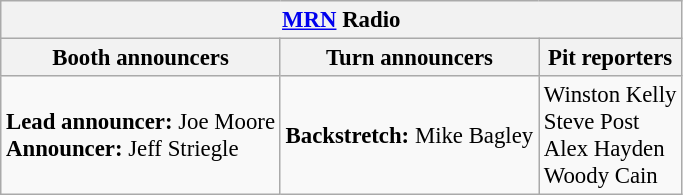<table class="wikitable" style="font-size: 95%;">
<tr>
<th colspan="3"><a href='#'>MRN</a> Radio</th>
</tr>
<tr>
<th>Booth announcers</th>
<th>Turn announcers</th>
<th>Pit reporters</th>
</tr>
<tr>
<td><strong>Lead announcer:</strong> Joe Moore<br><strong>Announcer:</strong> Jeff Striegle</td>
<td><strong>Backstretch:</strong> Mike Bagley</td>
<td>Winston Kelly<br>Steve Post<br>Alex Hayden<br>Woody Cain</td>
</tr>
</table>
